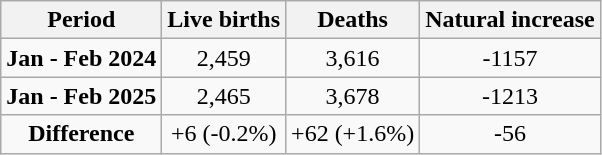<table class="wikitable"  style="text-align:center;">
<tr>
<th>Period</th>
<th>Live births</th>
<th>Deaths</th>
<th>Natural increase</th>
</tr>
<tr>
<td><strong>Jan - Feb 2024</strong></td>
<td>2,459</td>
<td>3,616</td>
<td>-1157</td>
</tr>
<tr>
<td><strong>Jan - Feb 2025</strong></td>
<td>2,465</td>
<td>3,678</td>
<td>-1213</td>
</tr>
<tr>
<td><strong>Difference</strong></td>
<td> +6 (-0.2%)</td>
<td> +62 (+1.6%)</td>
<td> -56</td>
</tr>
</table>
